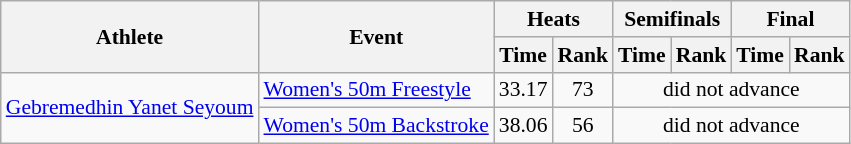<table class=wikitable style="font-size:90%">
<tr>
<th rowspan="2">Athlete</th>
<th rowspan="2">Event</th>
<th colspan="2">Heats</th>
<th colspan="2">Semifinals</th>
<th colspan="2">Final</th>
</tr>
<tr>
<th>Time</th>
<th>Rank</th>
<th>Time</th>
<th>Rank</th>
<th>Time</th>
<th>Rank</th>
</tr>
<tr>
<td rowspan="2"><a href='#'>Gebremedhin Yanet Seyoum</a></td>
<td><a href='#'>Women's 50m Freestyle</a></td>
<td align=center>33.17</td>
<td align=center>73</td>
<td align=center colspan=4>did not advance</td>
</tr>
<tr>
<td><a href='#'>Women's 50m Backstroke</a></td>
<td align=center>38.06</td>
<td align=center>56</td>
<td align=center colspan=4>did not advance</td>
</tr>
</table>
